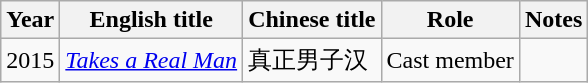<table class="wikitable">
<tr>
<th>Year</th>
<th>English title</th>
<th>Chinese title</th>
<th>Role</th>
<th>Notes</th>
</tr>
<tr>
<td>2015</td>
<td><em><a href='#'>Takes a Real Man</a></em></td>
<td>真正男子汉</td>
<td>Cast member</td>
<td></td>
</tr>
</table>
